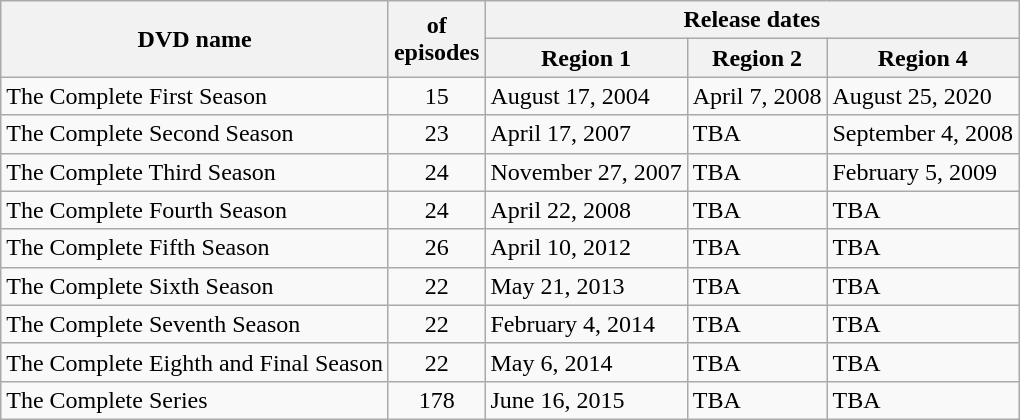<table class="wikitable">
<tr>
<th rowspan="2">DVD name</th>
<th rowspan="2"> of<br>episodes</th>
<th colspan="3">Release dates</th>
</tr>
<tr>
<th>Region 1</th>
<th>Region 2</th>
<th>Region 4</th>
</tr>
<tr>
<td>The Complete First Season</td>
<td align="center">15</td>
<td>August 17, 2004</td>
<td>April 7, 2008</td>
<td>August 25, 2020</td>
</tr>
<tr>
<td>The Complete Second Season</td>
<td align="center">23</td>
<td>April 17, 2007</td>
<td>TBA</td>
<td>September 4, 2008</td>
</tr>
<tr>
<td>The Complete Third Season</td>
<td align="center">24</td>
<td>November 27, 2007</td>
<td>TBA</td>
<td>February 5, 2009</td>
</tr>
<tr>
<td>The Complete Fourth Season</td>
<td align="center">24</td>
<td>April 22, 2008</td>
<td>TBA</td>
<td>TBA</td>
</tr>
<tr>
<td>The Complete Fifth Season</td>
<td align="center">26</td>
<td>April 10, 2012</td>
<td>TBA</td>
<td>TBA</td>
</tr>
<tr>
<td>The Complete Sixth Season</td>
<td align="center">22</td>
<td>May 21, 2013</td>
<td>TBA</td>
<td>TBA</td>
</tr>
<tr>
<td>The Complete Seventh Season</td>
<td align="center">22</td>
<td>February 4, 2014</td>
<td>TBA</td>
<td>TBA</td>
</tr>
<tr>
<td>The Complete Eighth and Final Season</td>
<td align="center">22</td>
<td>May 6, 2014</td>
<td>TBA</td>
<td>TBA</td>
</tr>
<tr>
<td>The Complete Series</td>
<td align="center">178</td>
<td>June 16, 2015</td>
<td>TBA</td>
<td>TBA</td>
</tr>
</table>
